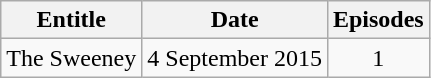<table class="wikitable" style="text-align:center;">
<tr>
<th>Entitle</th>
<th>Date</th>
<th>Episodes</th>
</tr>
<tr>
<td>The Sweeney</td>
<td>4 September 2015</td>
<td>1</td>
</tr>
</table>
